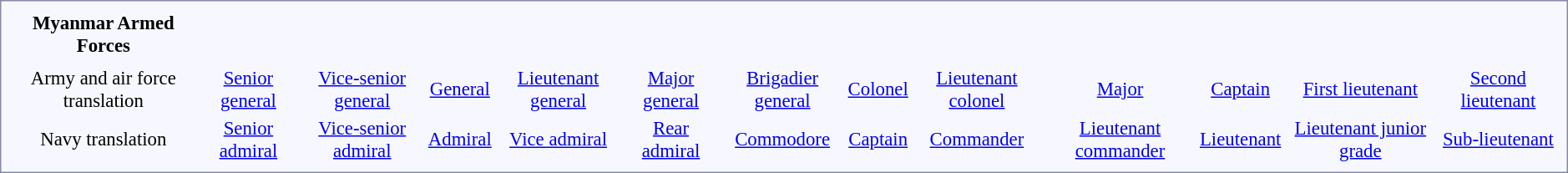<table style="border:1px solid #8888aa; background-color:#f7f8ff; padding:5px; font-size:95%; margin: 0px 12px 12px 0px; text-align:center;">
<tr>
<td rowspan=2><strong> Myanmar Armed Forces</strong></td>
<td colspan=2></td>
<td colspan=1></td>
<td colspan=1></td>
<td colspan=2></td>
<td colspan=2></td>
<td colspan=2></td>
<td colspan=2></td>
<td colspan=2></td>
<td colspan=2></td>
<td colspan=2></td>
<td colspan=3></td>
<td colspan=3></td>
</tr>
<tr>
<td colspan=2><br></td>
<td colspan=1><br></td>
<td colspan=1><br></td>
<td colspan=2><br></td>
<td colspan=2><br></td>
<td colspan=2><br></td>
<td colspan=2><br></td>
<td colspan=2><br></td>
<td colspan=2><br></td>
<td colspan=2><br></td>
<td colspan=3><br></td>
<td colspan=3><br></td>
</tr>
<tr>
<td colspan=38></td>
</tr>
<tr>
<td>Army and air force translation</td>
<td colspan=2><a href='#'>Senior general</a></td>
<td colspan=1><a href='#'>Vice-senior general</a></td>
<td colspan=1><a href='#'>General</a></td>
<td colspan=2><a href='#'>Lieutenant general</a></td>
<td colspan=2><a href='#'>Major general</a></td>
<td colspan=2><a href='#'>Brigadier general</a></td>
<td colspan=2><a href='#'>Colonel</a></td>
<td colspan=2><a href='#'>Lieutenant colonel</a></td>
<td colspan=2><a href='#'>Major</a></td>
<td colspan=2><a href='#'>Captain</a></td>
<td colspan=3><a href='#'>First lieutenant</a></td>
<td colspan=3><a href='#'>Second lieutenant</a></td>
</tr>
<tr>
<td>Navy translation</td>
<td colspan=2><a href='#'>Senior admiral</a></td>
<td colspan=1><a href='#'>Vice-senior admiral</a></td>
<td colspan=1><a href='#'>Admiral</a></td>
<td colspan=2><a href='#'>Vice admiral</a></td>
<td colspan=2><a href='#'>Rear admiral</a></td>
<td colspan=2><a href='#'>Commodore</a></td>
<td colspan=2><a href='#'>Captain</a></td>
<td colspan=2><a href='#'>Commander</a></td>
<td colspan=2><a href='#'>Lieutenant commander</a></td>
<td colspan=2><a href='#'>Lieutenant</a></td>
<td colspan=3><a href='#'>Lieutenant junior grade</a></td>
<td colspan=3><a href='#'>Sub-lieutenant</a></td>
</tr>
</table>
